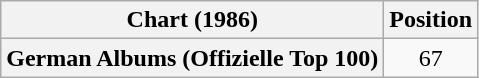<table class="wikitable plainrowheaders" style="text-align:center">
<tr>
<th scope="col">Chart (1986)</th>
<th scope="col">Position</th>
</tr>
<tr>
<th scope="row">German Albums (Offizielle Top 100)</th>
<td>67</td>
</tr>
</table>
